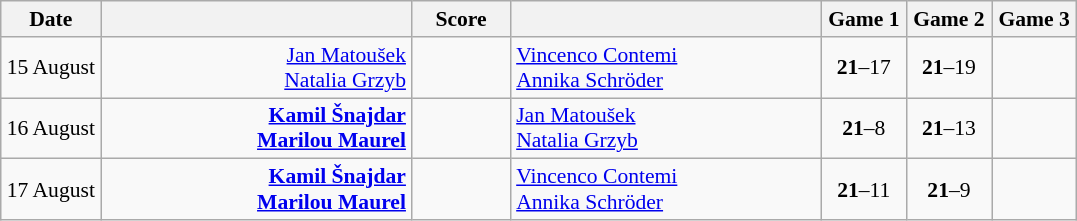<table class="wikitable" style="text-align: center; font-size:90% ">
<tr>
<th width="60">Date</th>
<th align="right" width="200"></th>
<th width="60">Score</th>
<th align="left" width="200"></th>
<th width="50">Game 1</th>
<th width="50">Game 2</th>
<th width="50">Game 3</th>
</tr>
<tr>
<td>15 August</td>
<td align="right"><a href='#'>Jan Matoušek</a> <br><a href='#'>Natalia Grzyb</a> </td>
<td align="center"></td>
<td align="left"> <a href='#'>Vincenco Contemi</a><br> <a href='#'>Annika Schröder</a></td>
<td><strong>21</strong>–17</td>
<td><strong>21</strong>–19</td>
<td></td>
</tr>
<tr>
<td>16 August</td>
<td align="right"><strong><a href='#'>Kamil Šnajdar</a> <br><a href='#'>Marilou Maurel</a> </strong></td>
<td align="center"></td>
<td align="left"> <a href='#'>Jan Matoušek</a><br> <a href='#'>Natalia Grzyb</a></td>
<td><strong>21</strong>–8</td>
<td><strong>21</strong>–13</td>
<td></td>
</tr>
<tr>
<td>17 August</td>
<td align="right"><strong><a href='#'>Kamil Šnajdar</a> <br><a href='#'>Marilou Maurel</a> </strong></td>
<td align="center"></td>
<td align="left"> <a href='#'>Vincenco Contemi</a><br> <a href='#'>Annika Schröder</a></td>
<td><strong>21</strong>–11</td>
<td><strong>21</strong>–9</td>
<td></td>
</tr>
</table>
